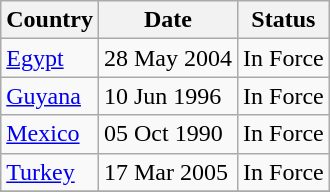<table class="wikitable">
<tr>
<th>Country</th>
<th>Date</th>
<th>Status</th>
</tr>
<tr>
<td><a href='#'>Egypt</a></td>
<td>28 May 2004</td>
<td>In Force</td>
</tr>
<tr>
<td><a href='#'>Guyana</a></td>
<td>10 Jun 1996</td>
<td>In Force</td>
</tr>
<tr>
<td><a href='#'>Mexico</a></td>
<td>05 Oct 1990</td>
<td>In Force</td>
</tr>
<tr>
<td><a href='#'>Turkey</a></td>
<td>17 Mar 2005</td>
<td>In Force</td>
</tr>
<tr>
</tr>
</table>
